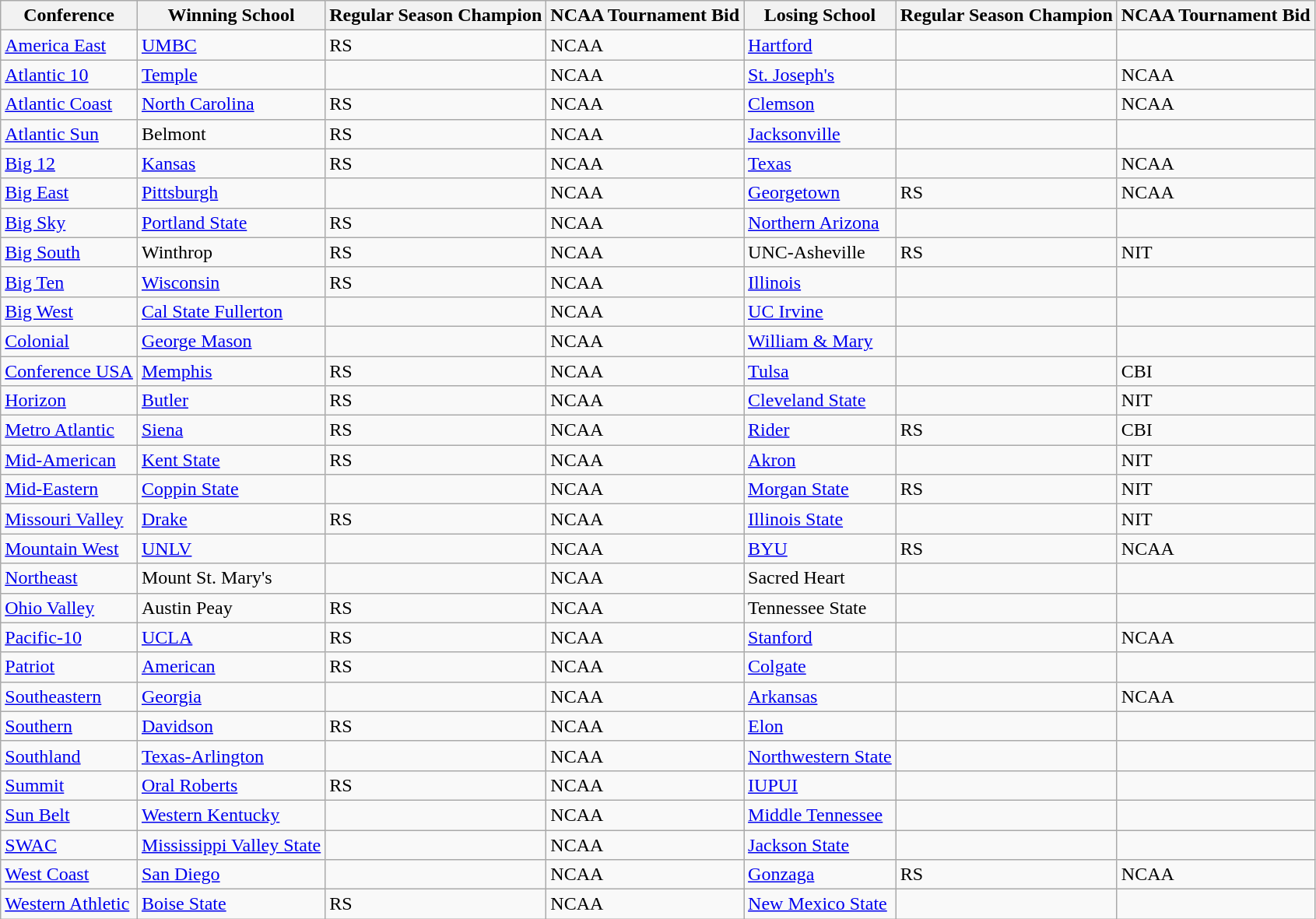<table class="wikitable">
<tr>
<th>Conference</th>
<th>Winning School</th>
<th>Regular Season Champion</th>
<th>NCAA Tournament Bid</th>
<th>Losing School</th>
<th>Regular Season Champion</th>
<th>NCAA Tournament Bid</th>
</tr>
<tr>
<td><a href='#'>America East</a></td>
<td><a href='#'>UMBC</a></td>
<td>RS</td>
<td>NCAA</td>
<td><a href='#'>Hartford</a></td>
<td></td>
<td></td>
</tr>
<tr>
<td><a href='#'>Atlantic 10</a></td>
<td><a href='#'>Temple</a></td>
<td></td>
<td>NCAA</td>
<td><a href='#'>St. Joseph's</a></td>
<td></td>
<td>NCAA</td>
</tr>
<tr>
<td><a href='#'>Atlantic Coast</a></td>
<td><a href='#'>North Carolina</a></td>
<td>RS</td>
<td>NCAA</td>
<td><a href='#'>Clemson</a></td>
<td></td>
<td>NCAA</td>
</tr>
<tr>
<td><a href='#'>Atlantic Sun</a></td>
<td>Belmont</td>
<td>RS</td>
<td>NCAA</td>
<td><a href='#'>Jacksonville</a></td>
<td></td>
<td></td>
</tr>
<tr>
<td><a href='#'>Big 12</a></td>
<td><a href='#'>Kansas</a></td>
<td>RS</td>
<td>NCAA</td>
<td><a href='#'>Texas</a></td>
<td></td>
<td>NCAA</td>
</tr>
<tr>
<td><a href='#'>Big East</a></td>
<td><a href='#'>Pittsburgh</a></td>
<td></td>
<td>NCAA</td>
<td><a href='#'>Georgetown</a></td>
<td>RS</td>
<td>NCAA</td>
</tr>
<tr>
<td><a href='#'>Big Sky</a></td>
<td><a href='#'>Portland State</a></td>
<td>RS</td>
<td>NCAA</td>
<td><a href='#'>Northern Arizona</a></td>
<td></td>
<td></td>
</tr>
<tr>
<td><a href='#'>Big South</a></td>
<td>Winthrop</td>
<td>RS</td>
<td>NCAA</td>
<td>UNC-Asheville</td>
<td>RS</td>
<td>NIT</td>
</tr>
<tr>
<td><a href='#'>Big Ten</a></td>
<td><a href='#'>Wisconsin</a></td>
<td>RS</td>
<td>NCAA</td>
<td><a href='#'>Illinois</a></td>
<td></td>
<td></td>
</tr>
<tr>
<td><a href='#'>Big West</a></td>
<td><a href='#'>Cal State Fullerton</a></td>
<td></td>
<td>NCAA</td>
<td><a href='#'>UC Irvine</a></td>
<td></td>
<td></td>
</tr>
<tr>
<td><a href='#'>Colonial</a></td>
<td><a href='#'>George Mason</a></td>
<td></td>
<td>NCAA</td>
<td><a href='#'>William & Mary</a></td>
<td></td>
<td></td>
</tr>
<tr>
<td><a href='#'>Conference USA</a></td>
<td><a href='#'>Memphis</a></td>
<td>RS</td>
<td>NCAA</td>
<td><a href='#'>Tulsa</a></td>
<td></td>
<td>CBI</td>
</tr>
<tr>
<td><a href='#'>Horizon</a></td>
<td><a href='#'>Butler</a></td>
<td>RS</td>
<td>NCAA</td>
<td><a href='#'>Cleveland State</a></td>
<td></td>
<td>NIT</td>
</tr>
<tr>
<td><a href='#'>Metro Atlantic</a></td>
<td><a href='#'>Siena</a></td>
<td>RS</td>
<td>NCAA</td>
<td><a href='#'>Rider</a></td>
<td>RS</td>
<td>CBI</td>
</tr>
<tr>
<td><a href='#'>Mid-American</a></td>
<td><a href='#'>Kent State</a></td>
<td>RS</td>
<td>NCAA</td>
<td><a href='#'>Akron</a></td>
<td></td>
<td>NIT</td>
</tr>
<tr>
<td><a href='#'>Mid-Eastern</a></td>
<td><a href='#'>Coppin State</a></td>
<td></td>
<td>NCAA</td>
<td><a href='#'>Morgan State</a></td>
<td>RS</td>
<td>NIT</td>
</tr>
<tr>
<td><a href='#'>Missouri Valley</a></td>
<td><a href='#'>Drake</a></td>
<td>RS</td>
<td>NCAA</td>
<td><a href='#'>Illinois State</a></td>
<td></td>
<td>NIT</td>
</tr>
<tr>
<td><a href='#'>Mountain West</a></td>
<td><a href='#'>UNLV</a></td>
<td></td>
<td>NCAA</td>
<td><a href='#'>BYU</a></td>
<td>RS</td>
<td>NCAA</td>
</tr>
<tr>
<td><a href='#'>Northeast</a></td>
<td>Mount St. Mary's</td>
<td></td>
<td>NCAA</td>
<td>Sacred Heart</td>
<td></td>
<td></td>
</tr>
<tr>
<td><a href='#'>Ohio Valley</a></td>
<td>Austin Peay</td>
<td>RS</td>
<td>NCAA</td>
<td>Tennessee State</td>
<td></td>
<td></td>
</tr>
<tr>
<td><a href='#'>Pacific-10</a></td>
<td><a href='#'>UCLA</a></td>
<td>RS</td>
<td>NCAA</td>
<td><a href='#'>Stanford</a></td>
<td></td>
<td>NCAA</td>
</tr>
<tr>
<td><a href='#'>Patriot</a></td>
<td><a href='#'>American</a></td>
<td>RS</td>
<td>NCAA</td>
<td><a href='#'>Colgate</a></td>
<td></td>
<td></td>
</tr>
<tr>
<td><a href='#'>Southeastern</a></td>
<td><a href='#'>Georgia</a></td>
<td></td>
<td>NCAA</td>
<td><a href='#'>Arkansas</a></td>
<td></td>
<td>NCAA</td>
</tr>
<tr>
<td><a href='#'>Southern</a></td>
<td><a href='#'>Davidson</a></td>
<td>RS</td>
<td>NCAA</td>
<td><a href='#'>Elon</a></td>
<td></td>
<td></td>
</tr>
<tr>
<td><a href='#'>Southland</a></td>
<td><a href='#'>Texas-Arlington</a></td>
<td></td>
<td>NCAA</td>
<td><a href='#'>Northwestern State</a></td>
<td></td>
<td></td>
</tr>
<tr>
<td><a href='#'>Summit</a></td>
<td><a href='#'>Oral Roberts</a></td>
<td>RS</td>
<td>NCAA</td>
<td><a href='#'>IUPUI</a></td>
<td></td>
<td></td>
</tr>
<tr>
<td><a href='#'>Sun Belt</a></td>
<td><a href='#'>Western Kentucky</a></td>
<td></td>
<td>NCAA</td>
<td><a href='#'>Middle Tennessee</a></td>
<td></td>
<td></td>
</tr>
<tr>
<td><a href='#'>SWAC</a></td>
<td><a href='#'>Mississippi Valley State</a></td>
<td></td>
<td>NCAA</td>
<td><a href='#'>Jackson State</a></td>
<td></td>
<td></td>
</tr>
<tr>
<td><a href='#'>West Coast</a></td>
<td><a href='#'>San Diego</a></td>
<td></td>
<td>NCAA</td>
<td><a href='#'>Gonzaga</a></td>
<td>RS</td>
<td>NCAA</td>
</tr>
<tr>
<td><a href='#'>Western Athletic</a></td>
<td><a href='#'>Boise State</a></td>
<td>RS</td>
<td>NCAA</td>
<td><a href='#'>New Mexico State</a></td>
<td></td>
<td></td>
</tr>
</table>
